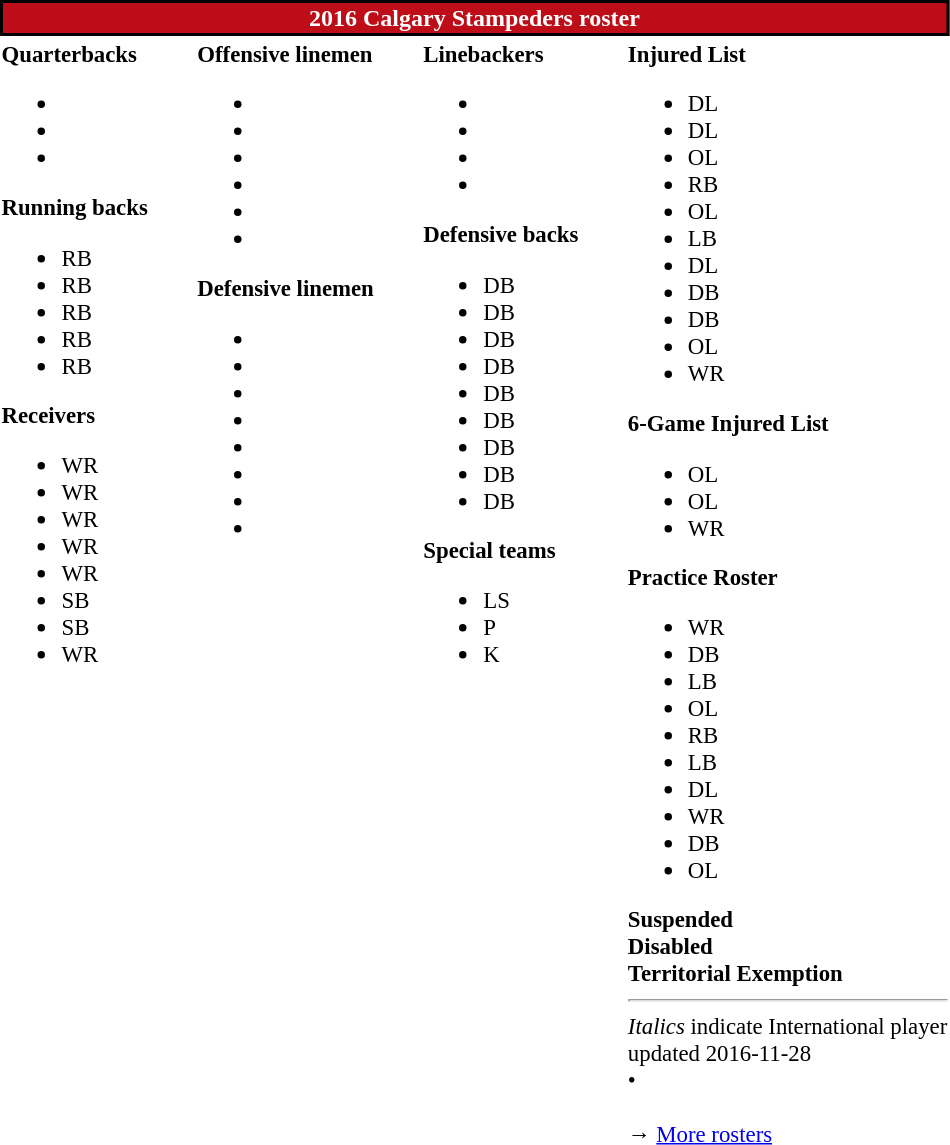<table class="toccolours" style="text-align: left;">
<tr>
<th colspan=7 style="background:#BD0D18; border: 2px solid #000000; color:#FFFFFF; text-align:center;"><strong>2016 Calgary Stampeders roster</strong></th>
</tr>
<tr>
<td style="font-size: 95%;vertical-align:top;"><strong>Quarterbacks</strong><br><ul><li></li><li></li><li></li></ul><strong>Running backs</strong><ul><li> RB</li><li> RB</li><li> RB</li><li> RB</li><li> RB</li></ul><strong>Receivers</strong><ul><li> WR</li><li> WR</li><li> WR</li><li> WR</li><li> WR</li><li> SB</li><li> SB</li><li> WR</li></ul></td>
<td style="width: 25px;"></td>
<td style="font-size: 95%;vertical-align:top;"><strong>Offensive linemen</strong><br><ul><li></li><li></li><li></li><li></li><li></li><li></li></ul><strong>Defensive linemen</strong><ul><li></li><li></li><li></li><li></li><li></li><li></li><li></li><li></li></ul></td>
<td style="width: 25px;"></td>
<td style="font-size: 95%;vertical-align:top;"><strong>Linebackers </strong><br><ul><li></li><li></li><li></li><li></li></ul><strong>Defensive backs</strong><ul><li> DB</li><li> DB</li><li> DB</li><li> DB</li><li> DB</li><li> DB</li><li> DB</li><li> DB</li><li> DB</li></ul><strong>Special teams</strong><ul><li> LS</li><li> P</li><li> K</li></ul></td>
<td style="width: 25px;"></td>
<td style="font-size: 95%;vertical-align:top;"><strong>Injured List</strong><br><ul><li> DL</li><li> DL</li><li> OL</li><li> RB</li><li> OL</li><li> LB</li><li> DL</li><li> DB</li><li> DB</li><li> OL</li><li> WR</li></ul><strong>6-Game Injured List</strong><ul><li> OL</li><li> OL</li><li> WR</li></ul><strong>Practice Roster</strong><ul><li> WR</li><li> DB</li><li> LB</li><li> OL</li><li> RB</li><li> LB</li><li> DL</li><li> WR</li><li> DB</li><li> OL</li></ul><strong>Suspended</strong><br><strong>Disabled</strong><br><strong>Territorial Exemption</strong><br><hr>
<em>Italics</em> indicate International player<br>
<span></span> updated 2016-11-28<br>
<span></span> • <span></span><br>
<br>→ <a href='#'>More rosters</a></td>
</tr>
<tr>
</tr>
</table>
